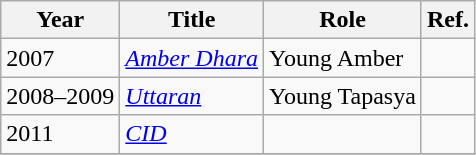<table class="wikitable sortable plainrowheaders">
<tr>
<th scope="col">Year</th>
<th scope="col">Title</th>
<th scope="col">Role</th>
<th scope="col" class="unsortable">Ref.</th>
</tr>
<tr>
<td>2007</td>
<td><em><a href='#'>Amber Dhara</a></em></td>
<td>Young Amber</td>
<td></td>
</tr>
<tr>
<td>2008–2009</td>
<td><em><a href='#'>Uttaran</a></em></td>
<td>Young Tapasya</td>
<td></td>
</tr>
<tr>
<td>2011</td>
<td><em><a href='#'>CID</a></em></td>
<td></td>
<td></td>
</tr>
<tr>
</tr>
</table>
